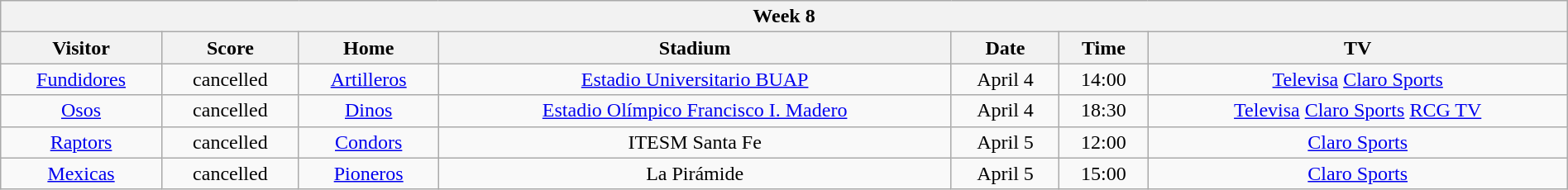<table class="wikitable mw-collapsible mw-collapsed" style="width:100%;">
<tr>
<th colspan="8">Week 8</th>
</tr>
<tr>
<th>Visitor</th>
<th>Score</th>
<th>Home</th>
<th>Stadium</th>
<th>Date</th>
<th>Time</th>
<th>TV</th>
</tr>
<tr align="center">
<td><a href='#'>Fundidores</a></td>
<td>cancelled</td>
<td><a href='#'>Artilleros</a></td>
<td><a href='#'>Estadio Universitario BUAP</a></td>
<td>April 4</td>
<td>14:00</td>
<td><a href='#'>Televisa</a> <a href='#'>Claro Sports</a></td>
</tr>
<tr align="center">
<td><a href='#'>Osos</a></td>
<td>cancelled</td>
<td><a href='#'>Dinos</a></td>
<td><a href='#'>Estadio Olímpico Francisco I. Madero</a></td>
<td>April 4</td>
<td>18:30</td>
<td><a href='#'>Televisa</a> <a href='#'>Claro Sports</a> <a href='#'>RCG TV</a></td>
</tr>
<tr align="center">
<td><a href='#'>Raptors</a></td>
<td>cancelled</td>
<td><a href='#'>Condors</a></td>
<td>ITESM Santa Fe</td>
<td>April 5</td>
<td>12:00</td>
<td><a href='#'>Claro Sports</a></td>
</tr>
<tr align="center">
<td><a href='#'>Mexicas</a></td>
<td>cancelled</td>
<td><a href='#'>Pioneros</a></td>
<td>La Pirámide</td>
<td>April 5</td>
<td>15:00</td>
<td><a href='#'>Claro Sports</a></td>
</tr>
</table>
